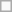<table class="wikitable">
<tr>
<td></td>
</tr>
</table>
